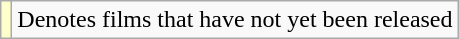<table class="wikitable">
<tr>
<td style="background:#ffc;"></td>
<td>Denotes films that have not yet been released</td>
</tr>
</table>
